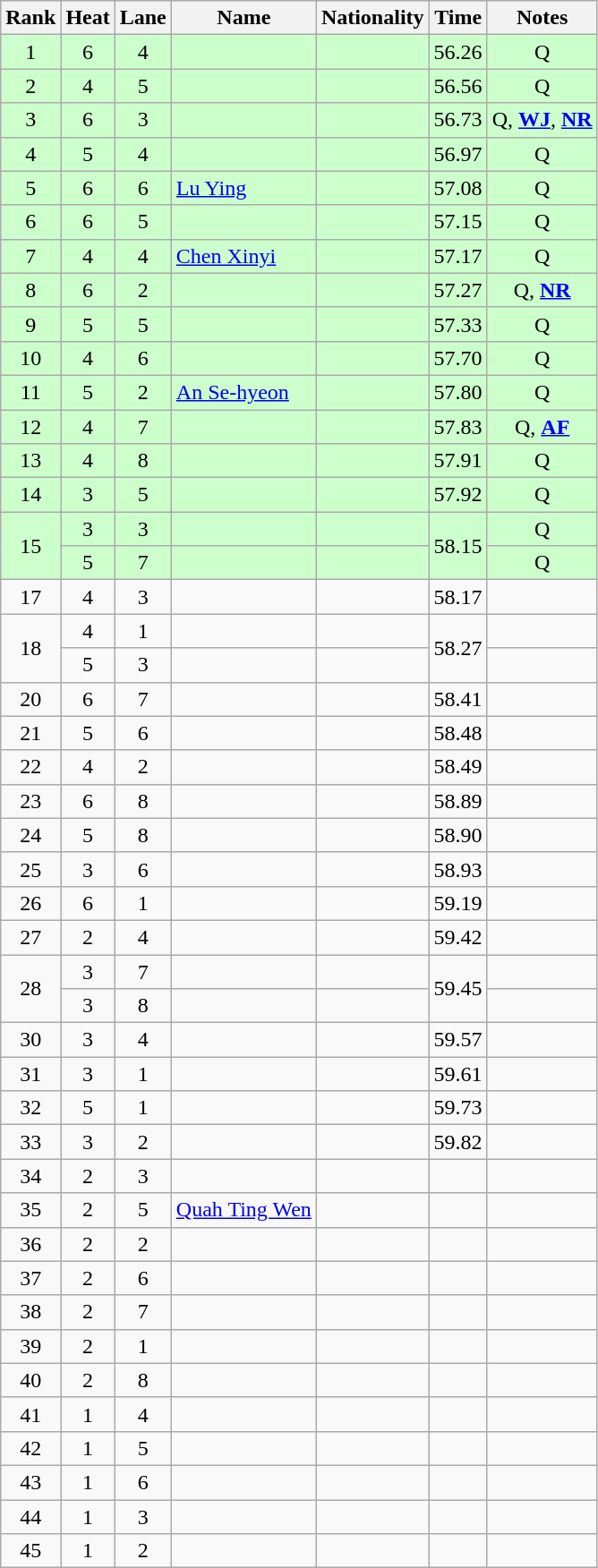<table class="wikitable sortable" style="text-align:center">
<tr>
<th>Rank</th>
<th>Heat</th>
<th>Lane</th>
<th>Name</th>
<th>Nationality</th>
<th>Time</th>
<th>Notes</th>
</tr>
<tr bgcolor=ccffcc>
<td>1</td>
<td>6</td>
<td>4</td>
<td align=left></td>
<td align=left></td>
<td>56.26</td>
<td>Q</td>
</tr>
<tr bgcolor=ccffcc>
<td>2</td>
<td>4</td>
<td>5</td>
<td align=left></td>
<td align=left></td>
<td>56.56</td>
<td>Q</td>
</tr>
<tr bgcolor=ccffcc>
<td>3</td>
<td>6</td>
<td>3</td>
<td align=left></td>
<td align=left></td>
<td>56.73</td>
<td>Q, <strong><a href='#'>WJ</a></strong>, <strong><a href='#'>NR</a></strong></td>
</tr>
<tr bgcolor=ccffcc>
<td>4</td>
<td>5</td>
<td>4</td>
<td align=left></td>
<td align=left></td>
<td>56.97</td>
<td>Q</td>
</tr>
<tr bgcolor=ccffcc>
<td>5</td>
<td>6</td>
<td>6</td>
<td align=left><a href='#'>Lu Ying</a></td>
<td align=left></td>
<td>57.08</td>
<td>Q</td>
</tr>
<tr bgcolor=ccffcc>
<td>6</td>
<td>6</td>
<td>5</td>
<td align=left></td>
<td align=left></td>
<td>57.15</td>
<td>Q</td>
</tr>
<tr bgcolor=ccffcc>
<td>7</td>
<td>4</td>
<td>4</td>
<td align=left><a href='#'>Chen Xinyi</a></td>
<td align=left></td>
<td>57.17</td>
<td>Q</td>
</tr>
<tr bgcolor=ccffcc>
<td>8</td>
<td>6</td>
<td>2</td>
<td align=left></td>
<td align=left></td>
<td>57.27</td>
<td>Q, <strong><a href='#'>NR</a></strong></td>
</tr>
<tr bgcolor=ccffcc>
<td>9</td>
<td>5</td>
<td>5</td>
<td align=left></td>
<td align=left></td>
<td>57.33</td>
<td>Q</td>
</tr>
<tr bgcolor=ccffcc>
<td>10</td>
<td>4</td>
<td>6</td>
<td align=left></td>
<td align=left></td>
<td>57.70</td>
<td>Q</td>
</tr>
<tr bgcolor=ccffcc>
<td>11</td>
<td>5</td>
<td>2</td>
<td align=left><a href='#'>An Se-hyeon</a></td>
<td align=left></td>
<td>57.80</td>
<td>Q</td>
</tr>
<tr bgcolor=ccffcc>
<td>12</td>
<td>4</td>
<td>7</td>
<td align=left></td>
<td align=left></td>
<td>57.83</td>
<td>Q, <strong><a href='#'>AF</a></strong></td>
</tr>
<tr bgcolor=ccffcc>
<td>13</td>
<td>4</td>
<td>8</td>
<td align=left></td>
<td align=left></td>
<td>57.91</td>
<td>Q</td>
</tr>
<tr bgcolor=ccffcc>
<td>14</td>
<td>3</td>
<td>5</td>
<td align=left></td>
<td align=left></td>
<td>57.92</td>
<td>Q</td>
</tr>
<tr bgcolor=ccffcc>
<td rowspan=2>15</td>
<td>3</td>
<td>3</td>
<td align=left></td>
<td align=left></td>
<td rowspan=2>58.15</td>
<td>Q</td>
</tr>
<tr bgcolor=ccffcc>
<td>5</td>
<td>7</td>
<td align=left></td>
<td align=left></td>
<td>Q</td>
</tr>
<tr>
<td>17</td>
<td>4</td>
<td>3</td>
<td align=left></td>
<td align=left></td>
<td>58.17</td>
<td></td>
</tr>
<tr>
<td rowspan=2>18</td>
<td>4</td>
<td>1</td>
<td align=left></td>
<td align=left></td>
<td rowspan=2>58.27</td>
<td></td>
</tr>
<tr>
<td>5</td>
<td>3</td>
<td align=left></td>
<td align=left></td>
<td></td>
</tr>
<tr>
<td>20</td>
<td>6</td>
<td>7</td>
<td align=left></td>
<td align=left></td>
<td>58.41</td>
<td></td>
</tr>
<tr>
<td>21</td>
<td>5</td>
<td>6</td>
<td align=left></td>
<td align=left></td>
<td>58.48</td>
<td></td>
</tr>
<tr>
<td>22</td>
<td>4</td>
<td>2</td>
<td align=left></td>
<td align=left></td>
<td>58.49</td>
<td></td>
</tr>
<tr>
<td>23</td>
<td>6</td>
<td>8</td>
<td align=left></td>
<td align=left></td>
<td>58.89</td>
<td></td>
</tr>
<tr>
<td>24</td>
<td>5</td>
<td>8</td>
<td align=left></td>
<td align=left></td>
<td>58.90</td>
<td></td>
</tr>
<tr>
<td>25</td>
<td>3</td>
<td>6</td>
<td align=left></td>
<td align=left></td>
<td>58.93</td>
<td></td>
</tr>
<tr>
<td>26</td>
<td>6</td>
<td>1</td>
<td align=left></td>
<td align=left></td>
<td>59.19</td>
<td></td>
</tr>
<tr>
<td>27</td>
<td>2</td>
<td>4</td>
<td align=left></td>
<td align=left></td>
<td>59.42</td>
<td></td>
</tr>
<tr>
<td rowspan=2>28</td>
<td>3</td>
<td>7</td>
<td align=left></td>
<td align=left></td>
<td rowspan=2>59.45</td>
<td></td>
</tr>
<tr>
<td>3</td>
<td>8</td>
<td align=left></td>
<td align=left></td>
<td></td>
</tr>
<tr>
<td>30</td>
<td>3</td>
<td>4</td>
<td align=left></td>
<td align=left></td>
<td>59.57</td>
<td></td>
</tr>
<tr>
<td>31</td>
<td>3</td>
<td>1</td>
<td align=left></td>
<td align=left></td>
<td>59.61</td>
<td></td>
</tr>
<tr>
<td>32</td>
<td>5</td>
<td>1</td>
<td align=left></td>
<td align=left></td>
<td>59.73</td>
<td></td>
</tr>
<tr>
<td>33</td>
<td>3</td>
<td>2</td>
<td align=left></td>
<td align=left></td>
<td>59.82</td>
<td></td>
</tr>
<tr>
<td>34</td>
<td>2</td>
<td>3</td>
<td align=left></td>
<td align=left></td>
<td></td>
<td></td>
</tr>
<tr>
<td>35</td>
<td>2</td>
<td>5</td>
<td align=left><a href='#'>Quah Ting Wen</a></td>
<td align=left></td>
<td></td>
<td></td>
</tr>
<tr>
<td>36</td>
<td>2</td>
<td>2</td>
<td align=left></td>
<td align=left></td>
<td></td>
<td></td>
</tr>
<tr>
<td>37</td>
<td>2</td>
<td>6</td>
<td align=left></td>
<td align=left></td>
<td></td>
<td></td>
</tr>
<tr>
<td>38</td>
<td>2</td>
<td>7</td>
<td align=left></td>
<td align=left></td>
<td></td>
<td></td>
</tr>
<tr>
<td>39</td>
<td>2</td>
<td>1</td>
<td align=left></td>
<td align=left></td>
<td></td>
<td></td>
</tr>
<tr>
<td>40</td>
<td>2</td>
<td>8</td>
<td align=left></td>
<td align=left></td>
<td></td>
<td></td>
</tr>
<tr>
<td>41</td>
<td>1</td>
<td>4</td>
<td align=left></td>
<td align=left></td>
<td></td>
<td></td>
</tr>
<tr>
<td>42</td>
<td>1</td>
<td>5</td>
<td align=left></td>
<td align=left></td>
<td></td>
<td></td>
</tr>
<tr>
<td>43</td>
<td>1</td>
<td>6</td>
<td align=left></td>
<td align=left></td>
<td></td>
<td></td>
</tr>
<tr>
<td>44</td>
<td>1</td>
<td>3</td>
<td align=left></td>
<td align=left></td>
<td></td>
<td></td>
</tr>
<tr>
<td>45</td>
<td>1</td>
<td>2</td>
<td align=left></td>
<td align=left></td>
<td></td>
<td></td>
</tr>
</table>
